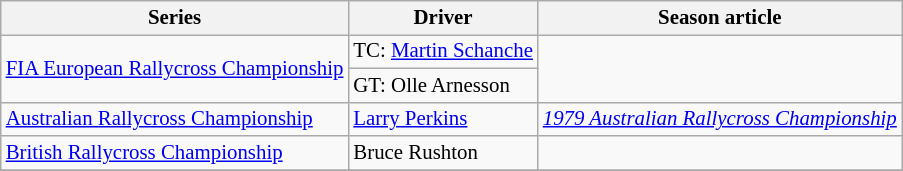<table class="wikitable" style="font-size: 87%;">
<tr>
<th>Series</th>
<th>Driver</th>
<th>Season article</th>
</tr>
<tr>
<td rowspan=2><a href='#'>FIA European Rallycross Championship</a></td>
<td>TC:  <a href='#'>Martin Schanche</a></td>
<td rowspan=2></td>
</tr>
<tr>
<td>GT:  Olle Arnesson</td>
</tr>
<tr>
<td><a href='#'>Australian Rallycross Championship</a></td>
<td> <a href='#'>Larry Perkins</a></td>
<td><em><a href='#'>1979 Australian Rallycross Championship</a></em></td>
</tr>
<tr>
<td><a href='#'>British Rallycross Championship</a></td>
<td> Bruce Rushton</td>
<td></td>
</tr>
<tr>
</tr>
</table>
